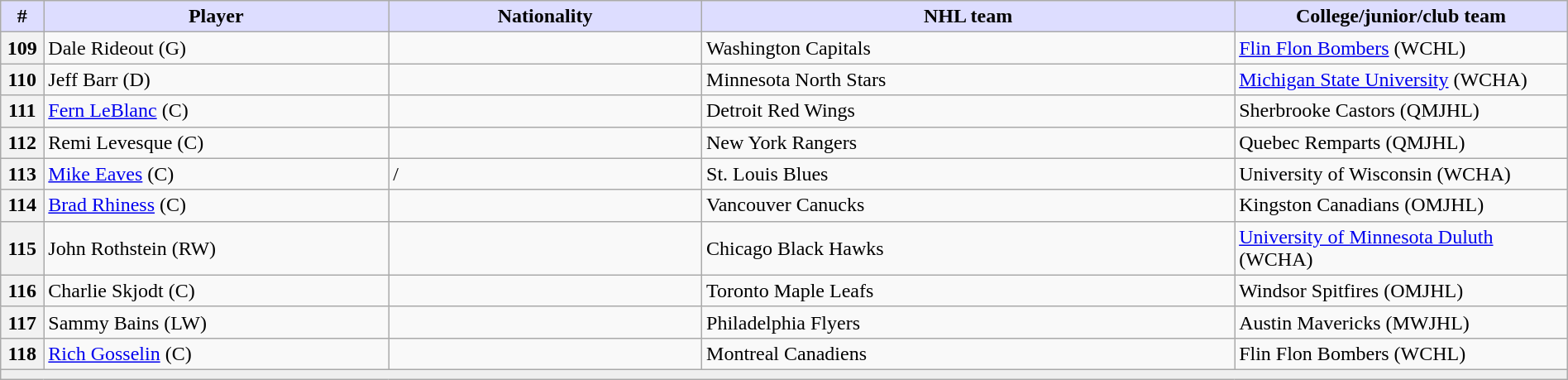<table class="wikitable" style="width: 100%">
<tr>
<th style="background:#ddf; width:2.75%;">#</th>
<th style="background:#ddf; width:22.0%;">Player</th>
<th style="background:#ddf; width:20.0%;">Nationality</th>
<th style="background:#ddf; width:34.0%;">NHL team</th>
<th style="background:#ddf; width:100.0%;">College/junior/club team</th>
</tr>
<tr>
<th>109</th>
<td>Dale Rideout (G)</td>
<td></td>
<td>Washington Capitals</td>
<td><a href='#'>Flin Flon Bombers</a> (WCHL)</td>
</tr>
<tr>
<th>110</th>
<td>Jeff Barr (D)</td>
<td></td>
<td>Minnesota North Stars</td>
<td><a href='#'>Michigan State University</a> (WCHA)</td>
</tr>
<tr>
<th>111</th>
<td><a href='#'>Fern LeBlanc</a> (C)</td>
<td></td>
<td>Detroit Red Wings</td>
<td>Sherbrooke Castors (QMJHL)</td>
</tr>
<tr>
<th>112</th>
<td>Remi Levesque (C)</td>
<td></td>
<td>New York Rangers</td>
<td>Quebec Remparts (QMJHL)</td>
</tr>
<tr>
<th>113</th>
<td><a href='#'>Mike Eaves</a> (C)</td>
<td>/<br></td>
<td>St. Louis Blues</td>
<td>University of Wisconsin (WCHA)</td>
</tr>
<tr>
<th>114</th>
<td><a href='#'>Brad Rhiness</a> (C)</td>
<td></td>
<td>Vancouver Canucks</td>
<td>Kingston Canadians (OMJHL)</td>
</tr>
<tr>
<th>115</th>
<td>John Rothstein (RW)</td>
<td></td>
<td>Chicago Black Hawks</td>
<td><a href='#'>University of Minnesota Duluth</a> (WCHA)</td>
</tr>
<tr>
<th>116</th>
<td>Charlie Skjodt (C)</td>
<td></td>
<td>Toronto Maple Leafs</td>
<td>Windsor Spitfires (OMJHL)</td>
</tr>
<tr>
<th>117</th>
<td>Sammy Bains (LW)</td>
<td></td>
<td>Philadelphia Flyers</td>
<td>Austin Mavericks (MWJHL)</td>
</tr>
<tr>
<th>118</th>
<td><a href='#'>Rich Gosselin</a> (C)</td>
<td></td>
<td>Montreal Canadiens</td>
<td>Flin Flon Bombers (WCHL)</td>
</tr>
<tr>
<td align=center colspan="6" bgcolor="#efefef"></td>
</tr>
</table>
